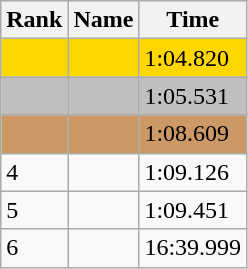<table class="wikitable">
<tr>
<th>Rank</th>
<th>Name</th>
<th>Time</th>
</tr>
<tr style="background:gold;">
<td></td>
<td></td>
<td>1:04.820</td>
</tr>
<tr style="background:silver;">
<td></td>
<td></td>
<td>1:05.531</td>
</tr>
<tr style="background:#cc9966;">
<td></td>
<td></td>
<td>1:08.609</td>
</tr>
<tr>
<td>4</td>
<td></td>
<td>1:09.126</td>
</tr>
<tr>
<td>5</td>
<td></td>
<td>1:09.451</td>
</tr>
<tr>
<td>6</td>
<td></td>
<td>16:39.999</td>
</tr>
</table>
